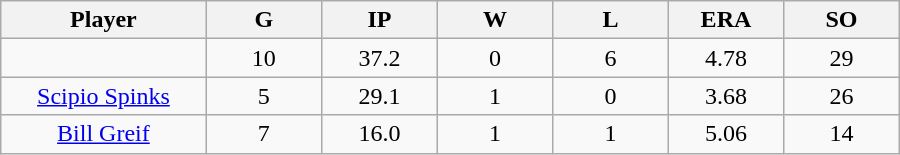<table class="wikitable sortable">
<tr>
<th bgcolor="#DDDDFF" width="16%">Player</th>
<th bgcolor="#DDDDFF" width="9%">G</th>
<th bgcolor="#DDDDFF" width="9%">IP</th>
<th bgcolor="#DDDDFF" width="9%">W</th>
<th bgcolor="#DDDDFF" width="9%">L</th>
<th bgcolor="#DDDDFF" width="9%">ERA</th>
<th bgcolor="#DDDDFF" width="9%">SO</th>
</tr>
<tr align="center">
<td></td>
<td>10</td>
<td>37.2</td>
<td>0</td>
<td>6</td>
<td>4.78</td>
<td>29</td>
</tr>
<tr align="center">
<td><a href='#'>Scipio Spinks</a></td>
<td>5</td>
<td>29.1</td>
<td>1</td>
<td>0</td>
<td>3.68</td>
<td>26</td>
</tr>
<tr align=center>
<td><a href='#'>Bill Greif</a></td>
<td>7</td>
<td>16.0</td>
<td>1</td>
<td>1</td>
<td>5.06</td>
<td>14</td>
</tr>
</table>
